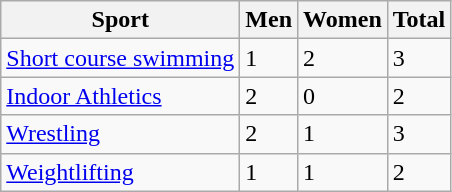<table class="wikitable sortable">
<tr>
<th>Sport</th>
<th>Men</th>
<th>Women</th>
<th>Total</th>
</tr>
<tr>
<td><a href='#'>Short course swimming</a></td>
<td>1</td>
<td>2</td>
<td>3</td>
</tr>
<tr>
<td><a href='#'>Indoor Athletics</a></td>
<td>2</td>
<td>0</td>
<td>2</td>
</tr>
<tr>
<td><a href='#'>Wrestling</a></td>
<td>2</td>
<td>1</td>
<td>3</td>
</tr>
<tr>
<td><a href='#'>Weightlifting</a></td>
<td>1</td>
<td>1</td>
<td>2</td>
</tr>
</table>
